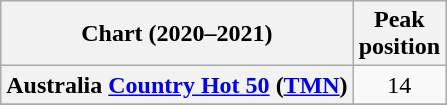<table class="wikitable sortable plainrowheaders" style="text-align:center">
<tr>
<th scope="col">Chart (2020–2021)</th>
<th scope="col">Peak<br>position</th>
</tr>
<tr>
<th scope="row">Australia <a href='#'>Country Hot 50</a> (<a href='#'>TMN</a>)</th>
<td>14</td>
</tr>
<tr>
</tr>
<tr>
</tr>
<tr>
</tr>
<tr>
</tr>
<tr>
</tr>
</table>
